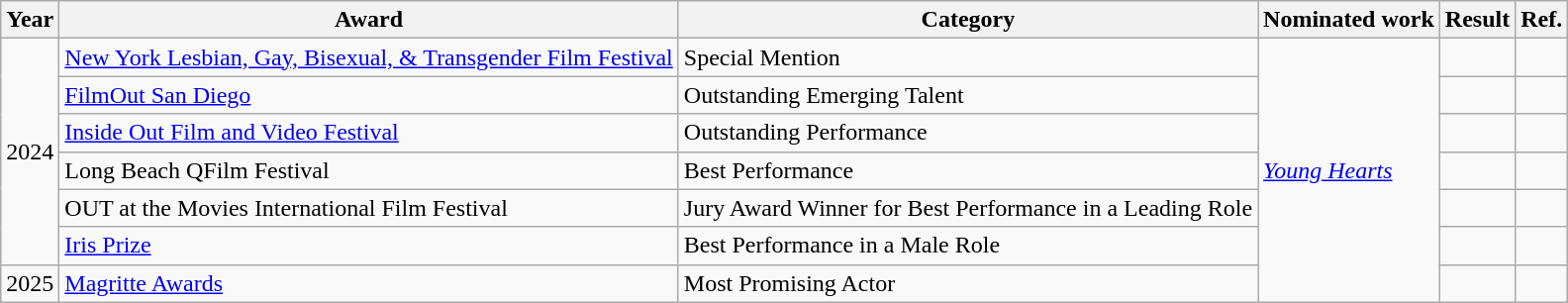<table class="wikitable sortable">
<tr>
<th>Year</th>
<th>Award</th>
<th>Category</th>
<th>Nominated work</th>
<th>Result</th>
<th>Ref.</th>
</tr>
<tr>
<td rowspan="6">2024</td>
<td><a href='#'>New York Lesbian, Gay, Bisexual, & Transgender Film Festival</a></td>
<td>Special Mention</td>
<td rowspan="7"><em><a href='#'>Young Hearts</a></em></td>
<td></td>
<td></td>
</tr>
<tr>
<td><a href='#'>FilmOut San Diego</a></td>
<td>Outstanding Emerging Talent</td>
<td></td>
<td></td>
</tr>
<tr>
<td><a href='#'>Inside Out Film and Video Festival</a></td>
<td>Outstanding Performance</td>
<td></td>
<td></td>
</tr>
<tr>
<td>Long Beach QFilm Festival</td>
<td>Best Performance</td>
<td></td>
<td></td>
</tr>
<tr>
<td>OUT at the Movies International Film Festival</td>
<td>Jury Award Winner for Best Performance in a Leading Role</td>
<td></td>
<td></td>
</tr>
<tr>
<td><a href='#'>Iris Prize</a></td>
<td>Best Performance in a Male Role</td>
<td></td>
<td></td>
</tr>
<tr>
<td>2025</td>
<td><a href='#'>Magritte Awards</a></td>
<td>Most Promising Actor</td>
<td></td>
<td></td>
</tr>
</table>
